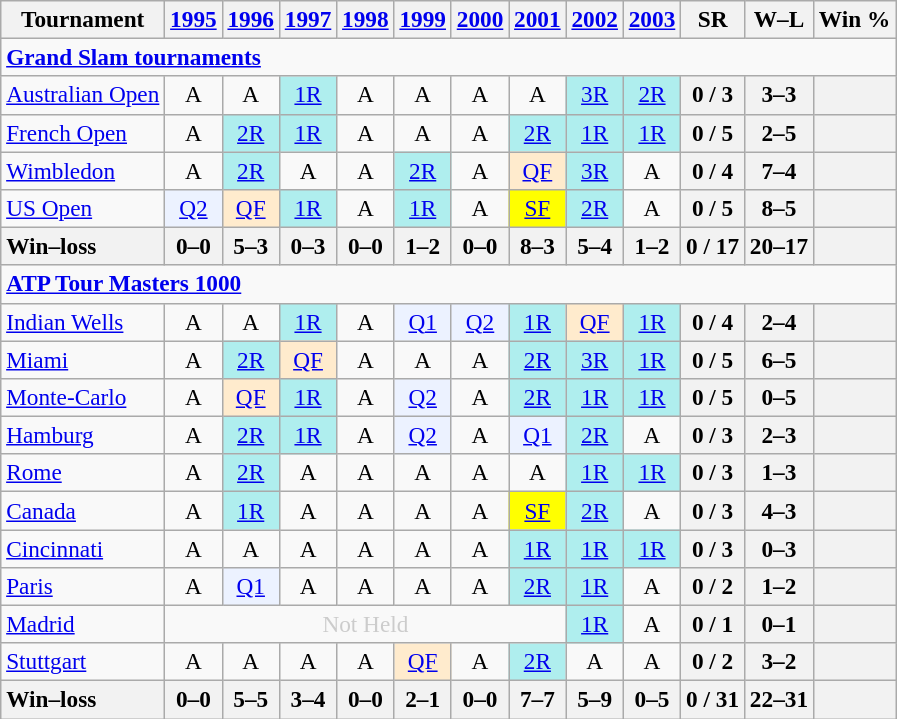<table class=wikitable style=text-align:center;font-size:97%>
<tr>
<th>Tournament</th>
<th><a href='#'>1995</a></th>
<th><a href='#'>1996</a></th>
<th><a href='#'>1997</a></th>
<th><a href='#'>1998</a></th>
<th><a href='#'>1999</a></th>
<th><a href='#'>2000</a></th>
<th><a href='#'>2001</a></th>
<th><a href='#'>2002</a></th>
<th><a href='#'>2003</a></th>
<th>SR</th>
<th>W–L</th>
<th>Win %</th>
</tr>
<tr>
<td colspan=23 align=left><strong><a href='#'>Grand Slam tournaments</a></strong></td>
</tr>
<tr>
<td align=left><a href='#'>Australian Open</a></td>
<td>A</td>
<td>A</td>
<td bgcolor=afeeee><a href='#'>1R</a></td>
<td>A</td>
<td>A</td>
<td>A</td>
<td>A</td>
<td bgcolor=afeeee><a href='#'>3R</a></td>
<td bgcolor=afeeee><a href='#'>2R</a></td>
<th>0 / 3</th>
<th>3–3</th>
<th></th>
</tr>
<tr>
<td align=left><a href='#'>French Open</a></td>
<td>A</td>
<td bgcolor=afeeee><a href='#'>2R</a></td>
<td bgcolor=afeeee><a href='#'>1R</a></td>
<td>A</td>
<td>A</td>
<td>A</td>
<td bgcolor=afeeee><a href='#'>2R</a></td>
<td bgcolor=afeeee><a href='#'>1R</a></td>
<td bgcolor=afeeee><a href='#'>1R</a></td>
<th>0 / 5</th>
<th>2–5</th>
<th></th>
</tr>
<tr>
<td align=left><a href='#'>Wimbledon</a></td>
<td>A</td>
<td bgcolor=afeeee><a href='#'>2R</a></td>
<td>A</td>
<td>A</td>
<td bgcolor=afeeee><a href='#'>2R</a></td>
<td>A</td>
<td bgcolor=ffebcd><a href='#'>QF</a></td>
<td bgcolor=afeeee><a href='#'>3R</a></td>
<td>A</td>
<th>0 / 4</th>
<th>7–4</th>
<th></th>
</tr>
<tr>
<td align=left><a href='#'>US Open</a></td>
<td bgcolor=ecf2ff><a href='#'>Q2</a></td>
<td bgcolor=ffebcd><a href='#'>QF</a></td>
<td bgcolor=afeeee><a href='#'>1R</a></td>
<td>A</td>
<td bgcolor=afeeee><a href='#'>1R</a></td>
<td>A</td>
<td bgcolor=yellow><a href='#'>SF</a></td>
<td bgcolor=afeeee><a href='#'>2R</a></td>
<td>A</td>
<th>0 / 5</th>
<th>8–5</th>
<th></th>
</tr>
<tr>
<th style=text-align:left>Win–loss</th>
<th>0–0</th>
<th>5–3</th>
<th>0–3</th>
<th>0–0</th>
<th>1–2</th>
<th>0–0</th>
<th>8–3</th>
<th>5–4</th>
<th>1–2</th>
<th>0 / 17</th>
<th>20–17</th>
<th></th>
</tr>
<tr>
<td colspan=25 style=text-align:left><strong><a href='#'>ATP Tour Masters 1000</a></strong></td>
</tr>
<tr>
<td align=left><a href='#'>Indian Wells</a></td>
<td>A</td>
<td>A</td>
<td bgcolor=afeeee><a href='#'>1R</a></td>
<td>A</td>
<td bgcolor=ecf2ff><a href='#'>Q1</a></td>
<td bgcolor=ecf2ff><a href='#'>Q2</a></td>
<td bgcolor=afeeee><a href='#'>1R</a></td>
<td bgcolor=ffebcd><a href='#'>QF</a></td>
<td bgcolor=afeeee><a href='#'>1R</a></td>
<th>0 / 4</th>
<th>2–4</th>
<th></th>
</tr>
<tr>
<td align=left><a href='#'>Miami</a></td>
<td>A</td>
<td bgcolor=afeeee><a href='#'>2R</a></td>
<td bgcolor=ffebcd><a href='#'>QF</a></td>
<td>A</td>
<td>A</td>
<td>A</td>
<td bgcolor=afeeee><a href='#'>2R</a></td>
<td bgcolor=afeeee><a href='#'>3R</a></td>
<td bgcolor=afeeee><a href='#'>1R</a></td>
<th>0 / 5</th>
<th>6–5</th>
<th></th>
</tr>
<tr>
<td align=left><a href='#'>Monte-Carlo</a></td>
<td>A</td>
<td bgcolor=ffebcd><a href='#'>QF</a></td>
<td bgcolor=afeeee><a href='#'>1R</a></td>
<td>A</td>
<td bgcolor=ecf2ff><a href='#'>Q2</a></td>
<td>A</td>
<td bgcolor=afeeee><a href='#'>2R</a></td>
<td bgcolor=afeeee><a href='#'>1R</a></td>
<td bgcolor=afeeee><a href='#'>1R</a></td>
<th>0 / 5</th>
<th>0–5</th>
<th></th>
</tr>
<tr>
<td align=left><a href='#'>Hamburg</a></td>
<td>A</td>
<td bgcolor=afeeee><a href='#'>2R</a></td>
<td bgcolor=afeeee><a href='#'>1R</a></td>
<td>A</td>
<td bgcolor=ecf2ff><a href='#'>Q2</a></td>
<td>A</td>
<td bgcolor=ecf2ff><a href='#'>Q1</a></td>
<td bgcolor=afeeee><a href='#'>2R</a></td>
<td>A</td>
<th>0 / 3</th>
<th>2–3</th>
<th></th>
</tr>
<tr>
<td align=left><a href='#'>Rome</a></td>
<td>A</td>
<td bgcolor=afeeee><a href='#'>2R</a></td>
<td>A</td>
<td>A</td>
<td>A</td>
<td>A</td>
<td>A</td>
<td bgcolor=afeeee><a href='#'>1R</a></td>
<td bgcolor=afeeee><a href='#'>1R</a></td>
<th>0 / 3</th>
<th>1–3</th>
<th></th>
</tr>
<tr>
<td align=left><a href='#'>Canada</a></td>
<td>A</td>
<td bgcolor=afeeee><a href='#'>1R</a></td>
<td>A</td>
<td>A</td>
<td>A</td>
<td>A</td>
<td bgcolor=yellow><a href='#'>SF</a></td>
<td bgcolor=afeeee><a href='#'>2R</a></td>
<td>A</td>
<th>0 / 3</th>
<th>4–3</th>
<th></th>
</tr>
<tr>
<td align=left><a href='#'>Cincinnati</a></td>
<td>A</td>
<td>A</td>
<td>A</td>
<td>A</td>
<td>A</td>
<td>A</td>
<td bgcolor=afeeee><a href='#'>1R</a></td>
<td bgcolor=afeeee><a href='#'>1R</a></td>
<td bgcolor=afeeee><a href='#'>1R</a></td>
<th>0 / 3</th>
<th>0–3</th>
<th></th>
</tr>
<tr>
<td align=left><a href='#'>Paris</a></td>
<td>A</td>
<td bgcolor=ecf2ff><a href='#'>Q1</a></td>
<td>A</td>
<td>A</td>
<td>A</td>
<td>A</td>
<td bgcolor=afeeee><a href='#'>2R</a></td>
<td bgcolor=afeeee><a href='#'>1R</a></td>
<td>A</td>
<th>0 / 2</th>
<th>1–2</th>
<th></th>
</tr>
<tr>
<td align=left><a href='#'>Madrid</a></td>
<td colspan=7 style=color:#cccccc>Not Held</td>
<td bgcolor=afeeee><a href='#'>1R</a></td>
<td>A</td>
<th>0 / 1</th>
<th>0–1</th>
<th></th>
</tr>
<tr>
<td align=left><a href='#'>Stuttgart</a></td>
<td>A</td>
<td>A</td>
<td>A</td>
<td>A</td>
<td bgcolor=ffebcd><a href='#'>QF</a></td>
<td>A</td>
<td bgcolor=afeeee><a href='#'>2R</a></td>
<td>A</td>
<td>A</td>
<th>0 / 2</th>
<th>3–2</th>
<th></th>
</tr>
<tr>
<th style=text-align:left>Win–loss</th>
<th>0–0</th>
<th>5–5</th>
<th>3–4</th>
<th>0–0</th>
<th>2–1</th>
<th>0–0</th>
<th>7–7</th>
<th>5–9</th>
<th>0–5</th>
<th>0 / 31</th>
<th>22–31</th>
<th></th>
</tr>
</table>
